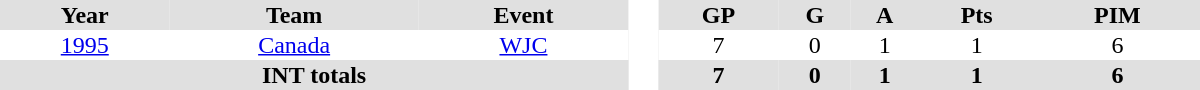<table border="0" cellpadding="1" cellspacing="0" style="text-align:center; width:50em">
<tr ALIGN="center" bgcolor="#e0e0e0">
<th>Year</th>
<th>Team</th>
<th>Event</th>
<th ALIGN="center" rowspan="99" bgcolor="#ffffff"> </th>
<th>GP</th>
<th>G</th>
<th>A</th>
<th>Pts</th>
<th>PIM</th>
</tr>
<tr>
<td><a href='#'>1995</a></td>
<td><a href='#'>Canada</a></td>
<td><a href='#'>WJC</a></td>
<td>7</td>
<td>0</td>
<td>1</td>
<td>1</td>
<td>6</td>
</tr>
<tr>
</tr>
<tr bgcolor="#e0e0e0">
<th colspan="3">INT totals</th>
<th>7</th>
<th>0</th>
<th>1</th>
<th>1</th>
<th>6</th>
</tr>
</table>
